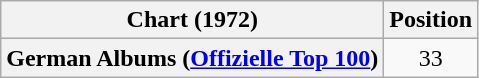<table class="wikitable plainrowheaders" style="text-align:center">
<tr>
<th scope="col">Chart (1972)</th>
<th scope="col">Position</th>
</tr>
<tr>
<th scope="row">German Albums (<a href='#'>Offizielle Top 100</a>)</th>
<td>33</td>
</tr>
</table>
